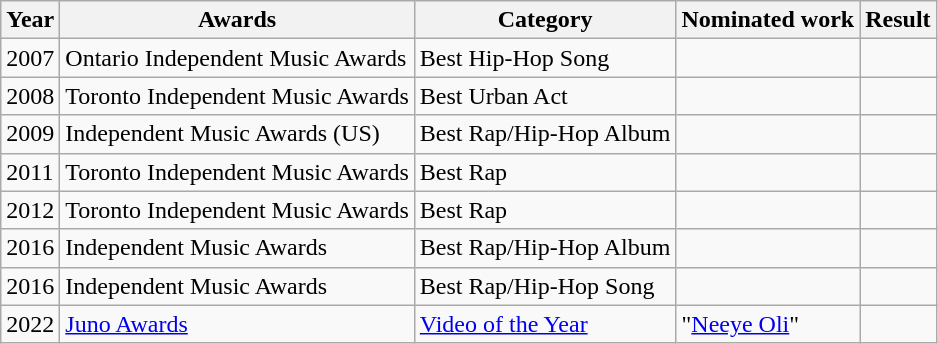<table class="wikitable">
<tr>
<th>Year</th>
<th>Awards</th>
<th>Category</th>
<th>Nominated work</th>
<th>Result</th>
</tr>
<tr>
<td>2007</td>
<td>Ontario Independent Music Awards</td>
<td>Best Hip-Hop Song</td>
<td></td>
<td></td>
</tr>
<tr>
<td>2008</td>
<td>Toronto Independent Music Awards</td>
<td>Best Urban Act</td>
<td></td>
<td></td>
</tr>
<tr>
<td>2009</td>
<td>Independent Music Awards (US)</td>
<td>Best Rap/Hip-Hop Album</td>
<td></td>
<td></td>
</tr>
<tr>
<td>2011</td>
<td>Toronto Independent Music Awards</td>
<td>Best Rap</td>
<td></td>
<td></td>
</tr>
<tr>
<td>2012</td>
<td>Toronto Independent Music Awards</td>
<td>Best Rap</td>
<td></td>
<td></td>
</tr>
<tr>
<td>2016</td>
<td>Independent Music Awards</td>
<td>Best Rap/Hip-Hop Album</td>
<td></td>
<td></td>
</tr>
<tr>
<td>2016</td>
<td>Independent Music Awards</td>
<td>Best Rap/Hip-Hop Song</td>
<td></td>
<td></td>
</tr>
<tr>
<td>2022</td>
<td><a href='#'>Juno Awards</a></td>
<td><a href='#'>Video of the Year</a></td>
<td>"<a href='#'>Neeye Oli</a>"</td>
<td></td>
</tr>
</table>
